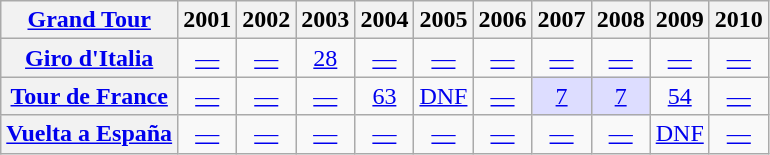<table class="wikitable plainrowheaders">
<tr>
<th scope="col"><a href='#'>Grand Tour</a></th>
<th scope="col">2001</th>
<th scope="col">2002</th>
<th scope="col">2003</th>
<th scope="col">2004</th>
<th scope="col">2005</th>
<th scope="col">2006</th>
<th scope="col">2007</th>
<th scope="col">2008</th>
<th scope="col">2009</th>
<th scope="col">2010</th>
</tr>
<tr style="text-align:center;">
<th scope="row"> <a href='#'>Giro d'Italia</a></th>
<td><a href='#'>—</a></td>
<td><a href='#'>—</a></td>
<td><a href='#'>28</a></td>
<td><a href='#'>—</a></td>
<td><a href='#'>—</a></td>
<td><a href='#'>—</a></td>
<td><a href='#'>—</a></td>
<td><a href='#'>—</a></td>
<td><a href='#'>—</a></td>
<td><a href='#'>—</a></td>
</tr>
<tr style="text-align:center;">
<th scope="row"> <a href='#'>Tour de France</a></th>
<td><a href='#'>—</a></td>
<td><a href='#'>—</a></td>
<td><a href='#'>—</a></td>
<td><a href='#'>63</a></td>
<td><a href='#'>DNF</a></td>
<td><a href='#'>—</a></td>
<td style="background:#ddf;"><a href='#'>7</a></td>
<td style="background:#ddf;"><a href='#'>7</a></td>
<td><a href='#'>54</a></td>
<td><a href='#'>—</a></td>
</tr>
<tr style="text-align:center;">
<th scope="row"> <a href='#'>Vuelta a España</a></th>
<td><a href='#'>—</a></td>
<td><a href='#'>—</a></td>
<td><a href='#'>—</a></td>
<td><a href='#'>—</a></td>
<td><a href='#'>—</a></td>
<td><a href='#'>—</a></td>
<td><a href='#'>—</a></td>
<td><a href='#'>—</a></td>
<td><a href='#'>DNF</a></td>
<td><a href='#'>—</a></td>
</tr>
</table>
